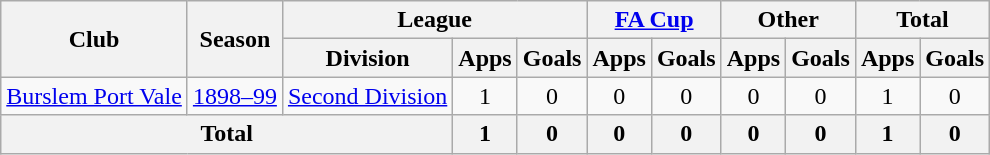<table class="wikitable" style="text-align:center">
<tr>
<th rowspan="2">Club</th>
<th rowspan="2">Season</th>
<th colspan="3">League</th>
<th colspan="2"><a href='#'>FA Cup</a></th>
<th colspan="2">Other</th>
<th colspan="2">Total</th>
</tr>
<tr>
<th>Division</th>
<th>Apps</th>
<th>Goals</th>
<th>Apps</th>
<th>Goals</th>
<th>Apps</th>
<th>Goals</th>
<th>Apps</th>
<th>Goals</th>
</tr>
<tr>
<td><a href='#'>Burslem Port Vale</a></td>
<td><a href='#'>1898–99</a></td>
<td><a href='#'>Second Division</a></td>
<td>1</td>
<td>0</td>
<td>0</td>
<td>0</td>
<td>0</td>
<td>0</td>
<td>1</td>
<td>0</td>
</tr>
<tr>
<th colspan="3">Total</th>
<th>1</th>
<th>0</th>
<th>0</th>
<th>0</th>
<th>0</th>
<th>0</th>
<th>1</th>
<th>0</th>
</tr>
</table>
